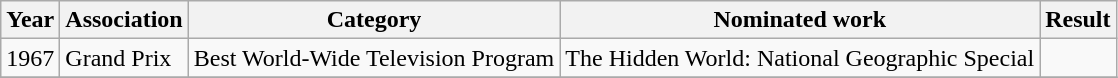<table class="wikitable">
<tr>
<th>Year</th>
<th>Association</th>
<th>Category</th>
<th>Nominated work</th>
<th>Result</th>
</tr>
<tr>
<td>1967</td>
<td>Grand Prix</td>
<td>Best World-Wide Television Program</td>
<td>The Hidden World: National Geographic Special</td>
<td></td>
</tr>
<tr>
</tr>
</table>
